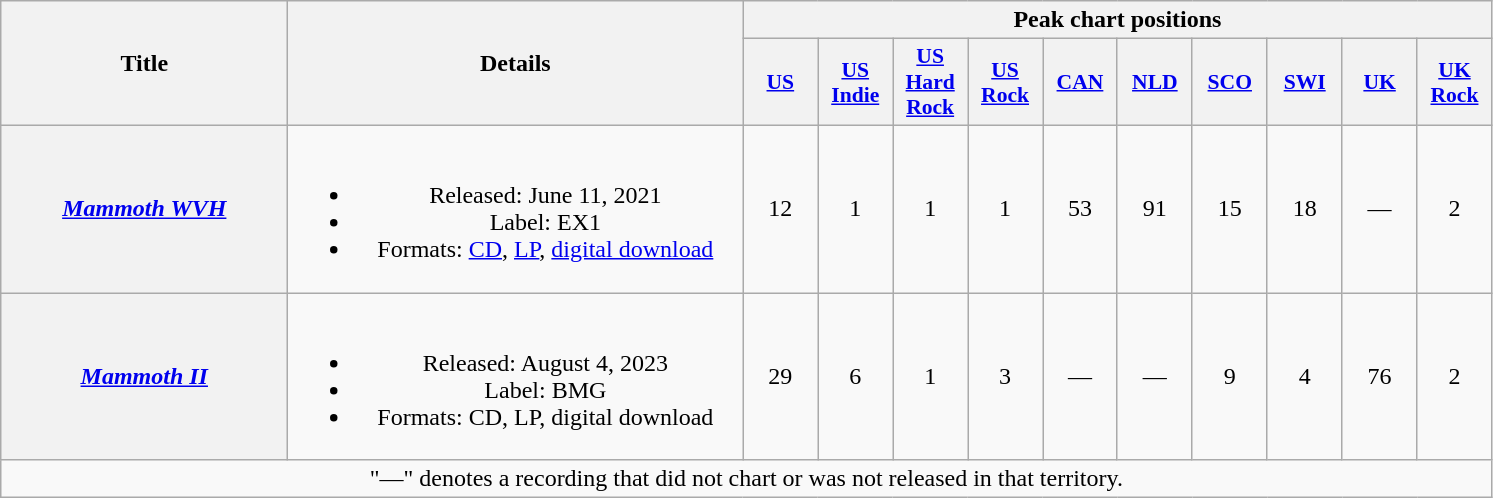<table class="wikitable plainrowheaders" style="text-align:center;">
<tr>
<th scope="col" rowspan="2" style="width:11.5em;">Title</th>
<th scope="col" rowspan="2" style="width:18.5em;">Details</th>
<th scope="col" colspan="10">Peak chart positions</th>
</tr>
<tr>
<th scope="col" style="width:3em;font-size:90%;"><a href='#'>US</a><br></th>
<th scope="col" style="width:3em;font-size:90%;"><a href='#'>US Indie</a><br></th>
<th scope="col" style="width:3em;font-size:90%;"><a href='#'>US Hard Rock</a><br></th>
<th scope="col" style="width:3em;font-size:90%;"><a href='#'>US Rock</a><br></th>
<th scope="col" style="width:3em;font-size:90%;"><a href='#'>CAN</a><br></th>
<th scope="col" style="width:3em;font-size:90%;"><a href='#'>NLD</a><br></th>
<th scope="col" style="width:3em;font-size:90%;"><a href='#'>SCO</a><br></th>
<th scope="col" style="width:3em;font-size:90%;"><a href='#'>SWI</a><br></th>
<th scope="col" style="width:3em;font-size:90%;"><a href='#'>UK</a><br></th>
<th scope="col" style="width:3em;font-size:90%;"><a href='#'>UK Rock</a><br></th>
</tr>
<tr>
<th scope="row"><em><a href='#'>Mammoth WVH</a></em></th>
<td><br><ul><li>Released: June 11, 2021</li><li>Label: EX1</li><li>Formats: <a href='#'>CD</a>, <a href='#'>LP</a>, <a href='#'>digital download</a></li></ul></td>
<td>12</td>
<td>1</td>
<td>1</td>
<td>1</td>
<td>53</td>
<td>91</td>
<td>15</td>
<td>18</td>
<td>—</td>
<td>2</td>
</tr>
<tr>
<th scope="row"><em><a href='#'>Mammoth II</a></em></th>
<td><br><ul><li>Released: August 4, 2023</li><li>Label: BMG</li><li>Formats: CD, LP, digital download</li></ul></td>
<td>29</td>
<td>6</td>
<td>1</td>
<td>3</td>
<td>—</td>
<td>—</td>
<td>9</td>
<td>4</td>
<td>76</td>
<td>2</td>
</tr>
<tr>
<td style=text-align:center" colspan="12" style="font-size: 8pt">"—" denotes a recording that did not chart or was not released in that territory.</td>
</tr>
</table>
